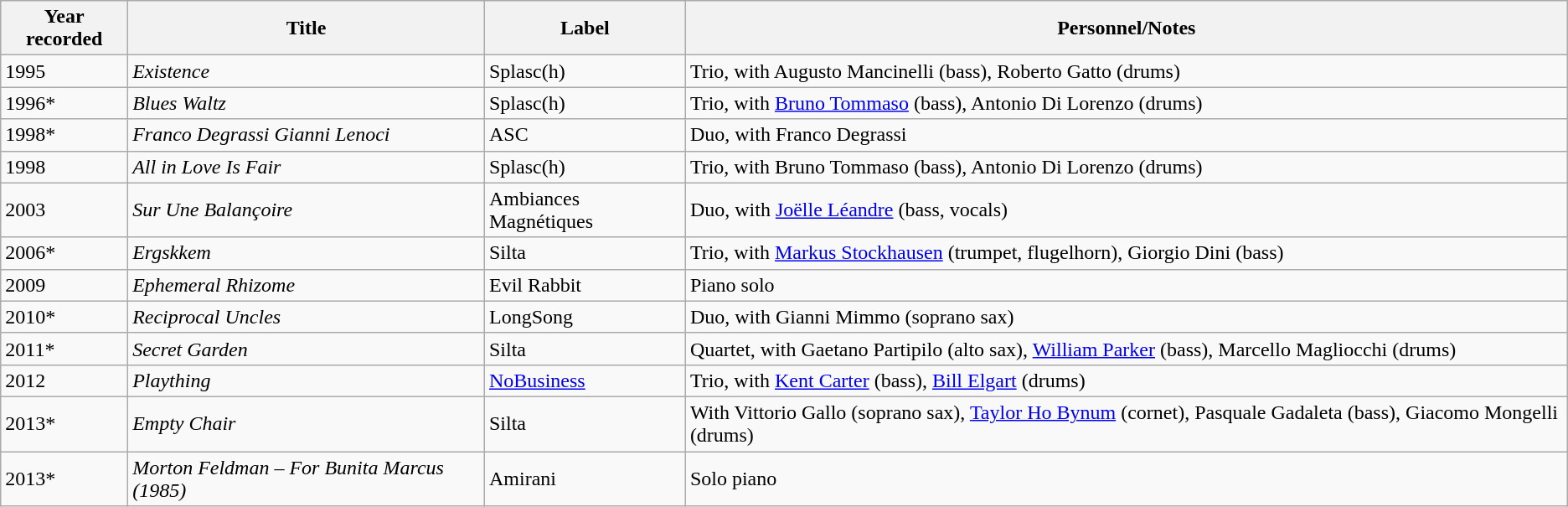<table class="wikitable sortable">
<tr>
<th>Year recorded</th>
<th>Title</th>
<th>Label</th>
<th>Personnel/Notes</th>
</tr>
<tr>
<td>1995</td>
<td><em>Existence</em></td>
<td>Splasc(h)</td>
<td>Trio, with Augusto Mancinelli (bass), Roberto Gatto (drums)</td>
</tr>
<tr>
<td>1996*</td>
<td><em>Blues Waltz</em></td>
<td>Splasc(h)</td>
<td>Trio, with <a href='#'>Bruno Tommaso</a> (bass), Antonio Di Lorenzo (drums)</td>
</tr>
<tr>
<td>1998*</td>
<td><em>Franco Degrassi Gianni Lenoci</em></td>
<td>ASC</td>
<td>Duo, with Franco Degrassi</td>
</tr>
<tr>
<td>1998</td>
<td><em>All in Love Is Fair</em></td>
<td>Splasc(h)</td>
<td>Trio, with Bruno Tommaso (bass), Antonio Di Lorenzo (drums)</td>
</tr>
<tr>
<td>2003</td>
<td><em>Sur Une Balançoire</em></td>
<td>Ambiances Magnétiques</td>
<td>Duo, with <a href='#'>Joëlle Léandre</a> (bass, vocals)</td>
</tr>
<tr>
<td>2006*</td>
<td><em>Ergskkem</em></td>
<td>Silta</td>
<td>Trio, with <a href='#'>Markus Stockhausen</a> (trumpet, flugelhorn), Giorgio Dini (bass)</td>
</tr>
<tr>
<td>2009</td>
<td><em>Ephemeral Rhizome</em></td>
<td>Evil Rabbit</td>
<td>Piano solo</td>
</tr>
<tr>
<td>2010*</td>
<td><em>Reciprocal Uncles</em></td>
<td>LongSong</td>
<td>Duo, with Gianni Mimmo (soprano sax)</td>
</tr>
<tr>
<td>2011*</td>
<td><em>Secret Garden</em></td>
<td>Silta</td>
<td>Quartet, with Gaetano Partipilo (alto sax), <a href='#'>William Parker</a> (bass), Marcello Magliocchi (drums)</td>
</tr>
<tr>
<td>2012</td>
<td><em>Plaything</em></td>
<td><a href='#'>NoBusiness</a></td>
<td>Trio, with <a href='#'>Kent Carter</a> (bass), <a href='#'>Bill Elgart</a> (drums)</td>
</tr>
<tr>
<td>2013*</td>
<td><em>Empty Chair</em></td>
<td>Silta</td>
<td>With Vittorio Gallo (soprano sax), <a href='#'>Taylor Ho Bynum</a> (cornet), Pasquale Gadaleta (bass), Giacomo Mongelli (drums)</td>
</tr>
<tr>
<td>2013*</td>
<td><em>Morton Feldman – For Bunita Marcus (1985)</em></td>
<td>Amirani</td>
<td>Solo piano</td>
</tr>
</table>
